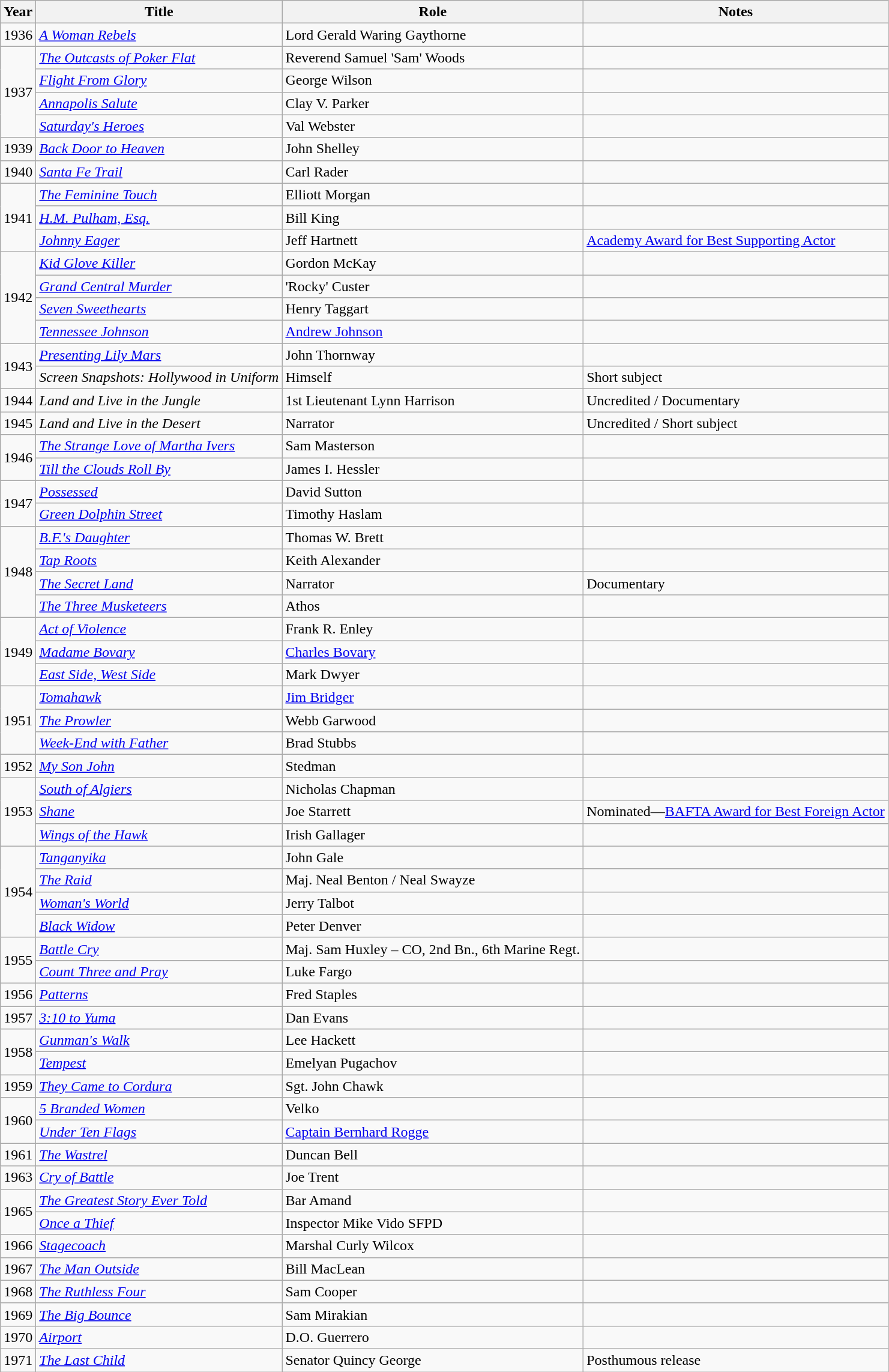<table class="wikitable sortable">
<tr>
<th>Year</th>
<th>Title</th>
<th>Role</th>
<th class="unsortable">Notes</th>
</tr>
<tr>
<td>1936</td>
<td><em><a href='#'>A Woman Rebels</a></em></td>
<td>Lord Gerald Waring Gaythorne</td>
<td></td>
</tr>
<tr>
<td rowspan="4">1937</td>
<td><em><a href='#'>The Outcasts of Poker Flat</a></em></td>
<td>Reverend Samuel 'Sam' Woods</td>
<td></td>
</tr>
<tr>
<td><em><a href='#'>Flight From Glory</a></em></td>
<td>George Wilson</td>
<td></td>
</tr>
<tr>
<td><em><a href='#'>Annapolis Salute</a></em></td>
<td>Clay V. Parker</td>
<td></td>
</tr>
<tr>
<td><em><a href='#'>Saturday's Heroes</a></em></td>
<td>Val Webster</td>
<td></td>
</tr>
<tr>
<td>1939</td>
<td><em><a href='#'>Back Door to Heaven</a></em></td>
<td>John Shelley</td>
<td></td>
</tr>
<tr>
<td>1940</td>
<td><em><a href='#'>Santa Fe Trail</a></em></td>
<td>Carl Rader</td>
<td></td>
</tr>
<tr>
<td rowspan="3">1941</td>
<td><em><a href='#'>The Feminine Touch</a></em></td>
<td>Elliott Morgan</td>
<td></td>
</tr>
<tr>
<td><em><a href='#'>H.M. Pulham, Esq.</a></em></td>
<td>Bill King</td>
<td></td>
</tr>
<tr>
<td><em><a href='#'>Johnny Eager</a></em></td>
<td>Jeff Hartnett</td>
<td><a href='#'>Academy Award for Best Supporting Actor</a></td>
</tr>
<tr>
<td rowspan="4">1942</td>
<td><em><a href='#'>Kid Glove Killer</a></em></td>
<td>Gordon McKay</td>
<td></td>
</tr>
<tr>
<td><em><a href='#'>Grand Central Murder</a></em></td>
<td>'Rocky' Custer</td>
<td></td>
</tr>
<tr>
<td><em><a href='#'>Seven Sweethearts</a></em></td>
<td>Henry Taggart</td>
<td></td>
</tr>
<tr>
<td><em><a href='#'>Tennessee Johnson</a></em></td>
<td><a href='#'>Andrew Johnson</a></td>
<td></td>
</tr>
<tr>
<td rowspan=2>1943</td>
<td><em><a href='#'>Presenting Lily Mars</a></em></td>
<td>John Thornway</td>
<td></td>
</tr>
<tr>
<td><em>Screen Snapshots: Hollywood in Uniform</em></td>
<td>Himself</td>
<td>Short subject</td>
</tr>
<tr>
<td>1944</td>
<td><em>Land and Live in the Jungle</em></td>
<td>1st Lieutenant Lynn Harrison</td>
<td>Uncredited / Documentary</td>
</tr>
<tr>
<td>1945</td>
<td><em>Land and Live in the Desert</em></td>
<td>Narrator</td>
<td>Uncredited / Short subject</td>
</tr>
<tr>
<td rowspan="2">1946</td>
<td><em><a href='#'>The Strange Love of Martha Ivers</a></em></td>
<td>Sam Masterson</td>
<td></td>
</tr>
<tr>
<td><em><a href='#'>Till the Clouds Roll By</a></em></td>
<td>James I. Hessler</td>
<td></td>
</tr>
<tr>
<td rowspan="2">1947</td>
<td><em><a href='#'>Possessed</a></em></td>
<td>David Sutton</td>
<td></td>
</tr>
<tr>
<td><em><a href='#'>Green Dolphin Street</a></em></td>
<td>Timothy Haslam</td>
<td></td>
</tr>
<tr>
<td rowspan="4">1948</td>
<td><em><a href='#'>B.F.'s Daughter</a></em></td>
<td>Thomas W. Brett</td>
<td></td>
</tr>
<tr>
<td><em><a href='#'>Tap Roots</a></em></td>
<td>Keith Alexander</td>
<td></td>
</tr>
<tr>
<td><em><a href='#'>The Secret Land</a></em></td>
<td>Narrator</td>
<td>Documentary</td>
</tr>
<tr>
<td><em><a href='#'>The Three Musketeers</a></em></td>
<td>Athos</td>
<td></td>
</tr>
<tr>
<td rowspan="3">1949</td>
<td><em><a href='#'>Act of Violence</a></em></td>
<td>Frank R. Enley</td>
<td></td>
</tr>
<tr>
<td><em><a href='#'>Madame Bovary</a></em></td>
<td><a href='#'>Charles Bovary</a></td>
<td></td>
</tr>
<tr>
<td><em><a href='#'>East Side, West Side</a></em></td>
<td>Mark Dwyer</td>
<td></td>
</tr>
<tr>
<td rowspan="3">1951</td>
<td><em><a href='#'>Tomahawk</a></em></td>
<td><a href='#'>Jim Bridger</a></td>
<td></td>
</tr>
<tr>
<td><em><a href='#'>The Prowler</a></em></td>
<td>Webb Garwood</td>
<td></td>
</tr>
<tr>
<td><em><a href='#'>Week-End with Father</a></em></td>
<td>Brad Stubbs</td>
<td></td>
</tr>
<tr>
<td>1952</td>
<td><em><a href='#'>My Son John</a></em></td>
<td>Stedman</td>
<td></td>
</tr>
<tr>
<td rowspan="3">1953</td>
<td><em><a href='#'>South of Algiers</a></em></td>
<td>Nicholas Chapman</td>
<td></td>
</tr>
<tr>
<td><em><a href='#'>Shane</a></em></td>
<td>Joe Starrett</td>
<td>Nominated—<a href='#'>BAFTA Award for Best Foreign Actor</a></td>
</tr>
<tr>
<td><em><a href='#'>Wings of the Hawk</a></em></td>
<td>Irish Gallager</td>
<td></td>
</tr>
<tr>
<td rowspan="4">1954</td>
<td><em><a href='#'>Tanganyika</a></em></td>
<td>John Gale</td>
<td></td>
</tr>
<tr>
<td><em><a href='#'>The Raid</a></em></td>
<td>Maj. Neal Benton / Neal Swayze</td>
<td></td>
</tr>
<tr>
<td><em><a href='#'>Woman's World</a></em></td>
<td>Jerry Talbot</td>
<td></td>
</tr>
<tr>
<td><em><a href='#'>Black Widow</a></em></td>
<td>Peter Denver</td>
<td></td>
</tr>
<tr>
<td rowspan="2">1955</td>
<td><em><a href='#'>Battle Cry</a></em></td>
<td>Maj. Sam Huxley – CO, 2nd Bn., 6th Marine Regt.</td>
<td></td>
</tr>
<tr>
<td><em><a href='#'>Count Three and Pray</a></em></td>
<td>Luke Fargo</td>
<td></td>
</tr>
<tr>
<td>1956</td>
<td><em><a href='#'>Patterns</a></em></td>
<td>Fred Staples</td>
<td></td>
</tr>
<tr>
<td>1957</td>
<td><em><a href='#'>3:10 to Yuma</a></em></td>
<td>Dan Evans</td>
<td></td>
</tr>
<tr>
<td rowspan="2">1958</td>
<td><em><a href='#'>Gunman's Walk</a></em></td>
<td>Lee Hackett</td>
<td></td>
</tr>
<tr>
<td><em><a href='#'>Tempest</a></em></td>
<td>Emelyan Pugachov</td>
<td></td>
</tr>
<tr>
<td>1959</td>
<td><em><a href='#'>They Came to Cordura</a></em></td>
<td>Sgt. John Chawk</td>
<td></td>
</tr>
<tr>
<td rowspan=2>1960</td>
<td><em><a href='#'>5 Branded Women</a></em></td>
<td>Velko</td>
<td></td>
</tr>
<tr>
<td><em><a href='#'>Under Ten Flags</a></em></td>
<td><a href='#'>Captain Bernhard Rogge</a></td>
<td></td>
</tr>
<tr>
<td>1961</td>
<td><em><a href='#'>The Wastrel</a></em></td>
<td>Duncan Bell</td>
<td></td>
</tr>
<tr>
<td>1963</td>
<td><em><a href='#'>Cry of Battle</a></em></td>
<td>Joe Trent</td>
<td></td>
</tr>
<tr>
<td rowspan="2">1965</td>
<td><em><a href='#'>The Greatest Story Ever Told</a></em></td>
<td>Bar Amand</td>
<td></td>
</tr>
<tr>
<td><em><a href='#'>Once a Thief</a></em></td>
<td>Inspector Mike Vido SFPD</td>
<td></td>
</tr>
<tr>
<td>1966</td>
<td><em><a href='#'>Stagecoach</a></em></td>
<td>Marshal Curly Wilcox</td>
<td></td>
</tr>
<tr>
<td>1967</td>
<td><em><a href='#'>The Man Outside</a></em></td>
<td>Bill MacLean</td>
<td></td>
</tr>
<tr>
<td>1968</td>
<td><em><a href='#'>The Ruthless Four</a></em></td>
<td>Sam Cooper</td>
<td></td>
</tr>
<tr>
<td>1969</td>
<td><em><a href='#'>The Big Bounce</a></em></td>
<td>Sam Mirakian</td>
<td></td>
</tr>
<tr>
<td>1970</td>
<td><em><a href='#'>Airport</a></em></td>
<td>D.O. Guerrero</td>
<td></td>
</tr>
<tr>
<td>1971</td>
<td><em><a href='#'>The Last Child</a></em></td>
<td>Senator Quincy George</td>
<td>Posthumous release</td>
</tr>
</table>
